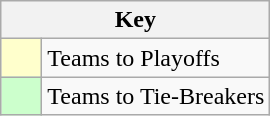<table class="wikitable" style="text-align: center;">
<tr>
<th colspan=2>Key</th>
</tr>
<tr>
<td style="background:#ffffcc; width:20px;"></td>
<td align=left>Teams to Playoffs</td>
</tr>
<tr>
<td style="background:#ccffcc; width:20px;"></td>
<td align=left>Teams to Tie-Breakers</td>
</tr>
</table>
